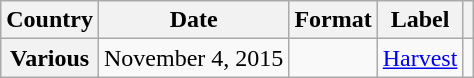<table class="wikitable plainrowheaders" border="1">
<tr>
<th scope="col">Country</th>
<th scope="col">Date</th>
<th scope="col">Format</th>
<th scope="col">Label</th>
<th scope="col"></th>
</tr>
<tr>
<th scope="row">Various</th>
<td>November 4, 2015</td>
<td></td>
<td><a href='#'>Harvest</a></td>
<td align="center"></td>
</tr>
</table>
